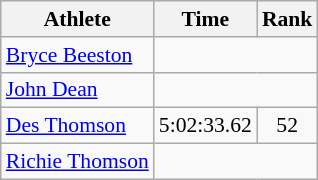<table class=wikitable style="font-size:90%;">
<tr>
<th>Athlete</th>
<th>Time</th>
<th>Rank</th>
</tr>
<tr align=center>
<td align=left><a href='#'>Bryce Beeston</a></td>
<td colspan=2></td>
</tr>
<tr align=center>
<td align=left><a href='#'>John Dean</a></td>
<td colspan=2></td>
</tr>
<tr align=center>
<td align=left><a href='#'>Des Thomson</a></td>
<td>5:02:33.62</td>
<td>52</td>
</tr>
<tr align=center>
<td align=left><a href='#'>Richie Thomson</a></td>
<td colspan=2></td>
</tr>
</table>
